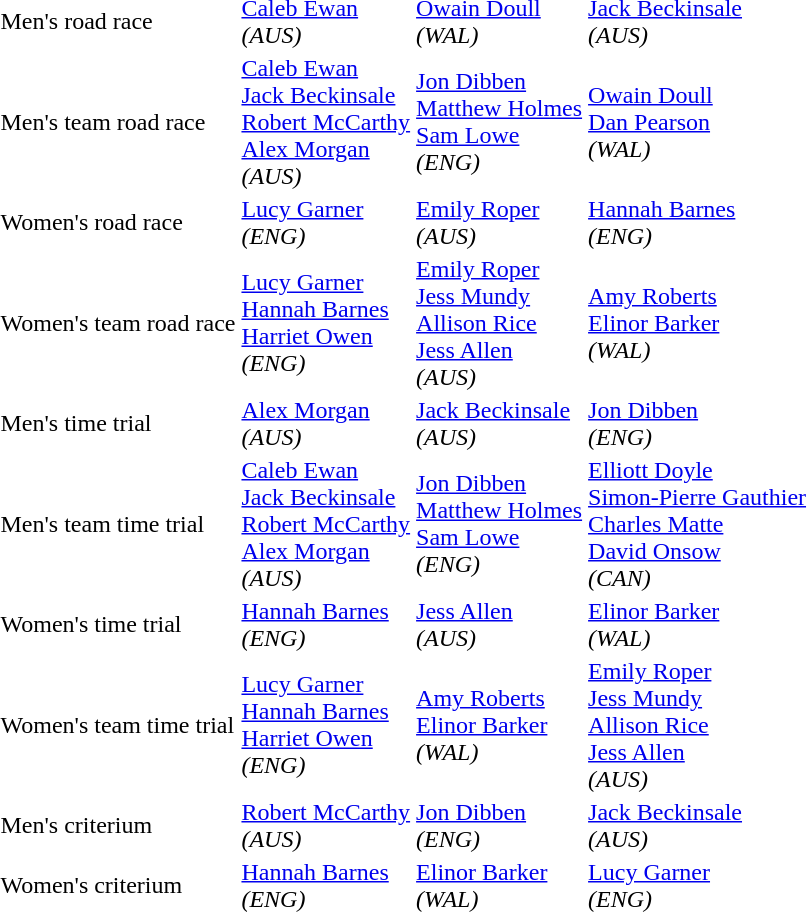<table>
<tr>
<td>Men's road race</td>
<td><a href='#'>Caleb Ewan</a><br><em> (AUS)</em></td>
<td><a href='#'>Owain Doull</a><br><em> (WAL)</em></td>
<td><a href='#'>Jack Beckinsale</a><br><em> (AUS)</em></td>
</tr>
<tr>
<td>Men's team road race</td>
<td><a href='#'>Caleb Ewan</a><br><a href='#'>Jack Beckinsale</a><br><a href='#'>Robert McCarthy</a><br><a href='#'>Alex Morgan</a><em><br> (AUS)</em></td>
<td><a href='#'>Jon Dibben</a><br><a href='#'>Matthew Holmes</a><br><a href='#'>Sam Lowe</a><br><em> (ENG)</em></td>
<td><a href='#'>Owain Doull</a><br><a href='#'>Dan Pearson</a><br><em> (WAL)</em></td>
</tr>
<tr>
<td>Women's road race</td>
<td><a href='#'>Lucy Garner</a><br><em> (ENG)</em></td>
<td><a href='#'>Emily Roper</a><br><em> (AUS)</em></td>
<td><a href='#'>Hannah Barnes</a><br><em> (ENG)</em></td>
</tr>
<tr>
<td>Women's team road race</td>
<td><a href='#'>Lucy Garner</a><br><a href='#'>Hannah Barnes</a><br><a href='#'>Harriet Owen</a><br><em> (ENG)</em></td>
<td><a href='#'>Emily Roper</a><br><a href='#'>Jess Mundy</a><br><a href='#'>Allison Rice</a><br><a href='#'>Jess Allen</a><br><em> (AUS)</em></td>
<td><a href='#'>Amy Roberts</a><br><a href='#'>Elinor Barker</a><br><em> (WAL)</em></td>
</tr>
<tr>
<td>Men's time trial</td>
<td><a href='#'>Alex Morgan</a><br><em> (AUS)</em></td>
<td><a href='#'>Jack Beckinsale</a><br><em> (AUS)</em></td>
<td><a href='#'>Jon Dibben</a><br><em> (ENG)</em></td>
</tr>
<tr>
<td>Men's team time trial</td>
<td><a href='#'>Caleb Ewan</a><br><a href='#'>Jack Beckinsale</a><br><a href='#'>Robert McCarthy</a><br><a href='#'>Alex Morgan</a><em><br> (AUS)</em></td>
<td><a href='#'>Jon Dibben</a><br><a href='#'>Matthew Holmes</a><br><a href='#'>Sam Lowe</a><br><em> (ENG)</em></td>
<td><a href='#'>Elliott Doyle</a><br><a href='#'>Simon-Pierre Gauthier</a><br><a href='#'>Charles Matte</a><br><a href='#'>David Onsow</a><br><em> (CAN)</em></td>
</tr>
<tr>
<td>Women's time trial</td>
<td><a href='#'>Hannah Barnes</a><br><em> (ENG)</em></td>
<td><a href='#'>Jess Allen</a><br><em> (AUS)</em></td>
<td><a href='#'>Elinor Barker</a><br><em> (WAL)</em></td>
</tr>
<tr>
<td>Women's team time trial</td>
<td><a href='#'>Lucy Garner</a><br><a href='#'>Hannah Barnes</a><br><a href='#'>Harriet Owen</a><br><em> (ENG)</em></td>
<td><a href='#'>Amy Roberts</a><br><a href='#'>Elinor Barker</a><br><em> (WAL)</em></td>
<td><a href='#'>Emily Roper</a><br><a href='#'>Jess Mundy</a><br><a href='#'>Allison Rice</a><br><a href='#'>Jess Allen</a><br><em> (AUS)</em></td>
</tr>
<tr>
<td>Men's criterium</td>
<td><a href='#'>Robert McCarthy</a><br><em> (AUS)</em></td>
<td><a href='#'>Jon Dibben</a><br><em> (ENG)</em></td>
<td><a href='#'>Jack Beckinsale</a><br><em> (AUS)</em></td>
</tr>
<tr>
<td>Women's criterium</td>
<td><a href='#'>Hannah Barnes</a><br><em> (ENG)</em></td>
<td><a href='#'>Elinor Barker</a><br><em> (WAL)</em></td>
<td><a href='#'>Lucy Garner</a><br><em> (ENG)</em></td>
</tr>
</table>
